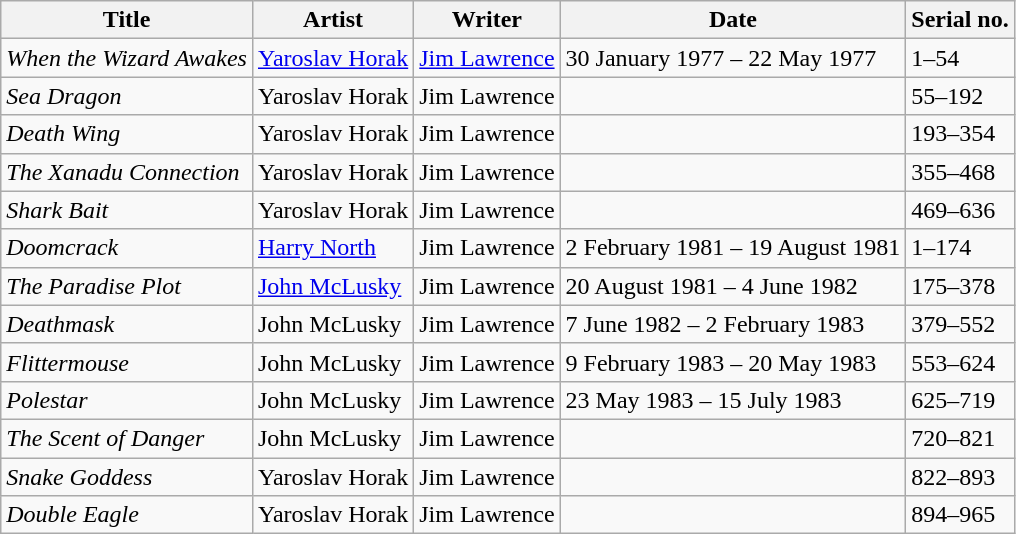<table class="wikitable">
<tr>
<th>Title</th>
<th>Artist</th>
<th>Writer</th>
<th>Date</th>
<th>Serial no.</th>
</tr>
<tr>
<td><em>When the Wizard Awakes</em></td>
<td><a href='#'>Yaroslav Horak</a></td>
<td><a href='#'>Jim Lawrence</a></td>
<td>30 January 1977 – 22 May 1977</td>
<td>1–54</td>
</tr>
<tr>
<td><em>Sea Dragon</em></td>
<td>Yaroslav Horak</td>
<td>Jim Lawrence</td>
<td></td>
<td>55–192</td>
</tr>
<tr>
<td><em>Death Wing</em></td>
<td>Yaroslav Horak</td>
<td>Jim Lawrence</td>
<td></td>
<td>193–354</td>
</tr>
<tr>
<td><em>The Xanadu Connection</em></td>
<td>Yaroslav Horak</td>
<td>Jim Lawrence</td>
<td></td>
<td>355–468</td>
</tr>
<tr>
<td><em>Shark Bait</em></td>
<td>Yaroslav Horak</td>
<td>Jim Lawrence</td>
<td></td>
<td>469–636</td>
</tr>
<tr>
<td><em>Doomcrack</em></td>
<td><a href='#'>Harry North</a></td>
<td>Jim Lawrence</td>
<td>2 February 1981 – 19 August 1981</td>
<td>1–174</td>
</tr>
<tr>
<td><em>The Paradise Plot</em></td>
<td><a href='#'>John McLusky</a></td>
<td>Jim Lawrence</td>
<td>20 August 1981 – 4 June 1982</td>
<td>175–378</td>
</tr>
<tr>
<td><em>Deathmask</em></td>
<td>John McLusky</td>
<td>Jim Lawrence</td>
<td>7 June 1982 – 2 February 1983</td>
<td>379–552</td>
</tr>
<tr>
<td><em>Flittermouse</em></td>
<td>John McLusky</td>
<td>Jim Lawrence</td>
<td>9 February 1983 – 20 May 1983</td>
<td>553–624</td>
</tr>
<tr>
<td><em>Polestar</em></td>
<td>John McLusky</td>
<td>Jim Lawrence</td>
<td>23 May 1983 – 15 July 1983</td>
<td>625–719</td>
</tr>
<tr>
<td><em>The Scent of Danger</em></td>
<td>John McLusky</td>
<td>Jim Lawrence</td>
<td></td>
<td>720–821</td>
</tr>
<tr>
<td><em>Snake Goddess</em></td>
<td>Yaroslav Horak</td>
<td>Jim Lawrence</td>
<td></td>
<td>822–893</td>
</tr>
<tr>
<td><em>Double Eagle</em></td>
<td>Yaroslav Horak</td>
<td>Jim Lawrence</td>
<td></td>
<td>894–965</td>
</tr>
</table>
